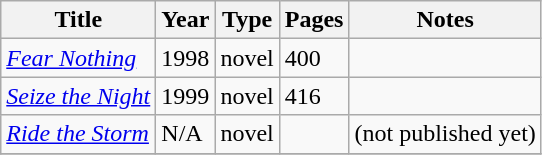<table class="wikitable sortable">
<tr>
<th>Title</th>
<th>Year</th>
<th>Type</th>
<th>Pages</th>
<th>Notes</th>
</tr>
<tr>
<td><em><a href='#'>Fear Nothing</a></em></td>
<td>1998</td>
<td>novel</td>
<td>400</td>
<td></td>
</tr>
<tr>
<td><em><a href='#'>Seize the Night</a></em></td>
<td>1999</td>
<td>novel</td>
<td>416</td>
<td></td>
</tr>
<tr>
<td><em><a href='#'>Ride the Storm</a></em></td>
<td>N/A</td>
<td>novel</td>
<td></td>
<td>(not published yet)</td>
</tr>
<tr>
</tr>
</table>
